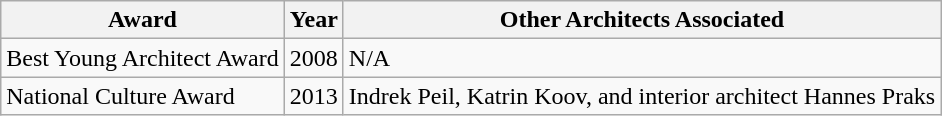<table class="wikitable">
<tr>
<th>Award</th>
<th>Year</th>
<th>Other Architects Associated</th>
</tr>
<tr>
<td>Best Young Architect Award</td>
<td>2008</td>
<td>N/A</td>
</tr>
<tr>
<td>National Culture Award</td>
<td>2013</td>
<td>Indrek Peil, Katrin Koov, and interior architect Hannes Praks</td>
</tr>
</table>
